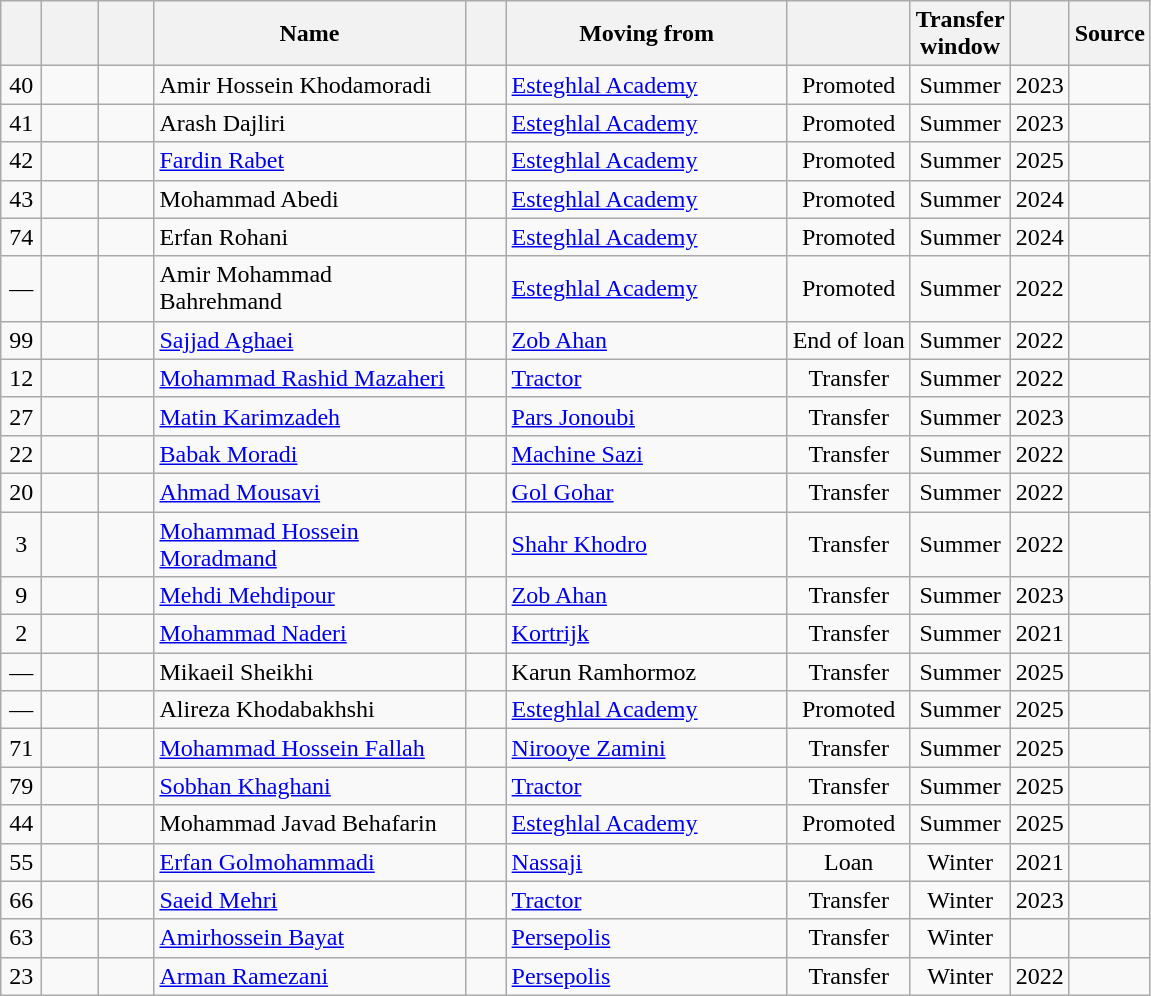<table class="wikitable sortable">
<tr>
<th style="width:20px;"></th>
<th style="width:30px;"></th>
<th style="width:30px;"></th>
<th style="width:200px;">Name</th>
<th style="width:20px;"></th>
<th style="width:180px;">Moving from</th>
<th></th>
<th Transfer window>Transfer<br>window</th>
<th></th>
<th style="width:20px;" class="unsortable">Source</th>
</tr>
<tr>
<td align=center>40</td>
<td align=center></td>
<td align=center></td>
<td>Amir Hossein Khodamoradi</td>
<td align=center></td>
<td><a href='#'>Esteghlal Academy</a></td>
<td align=center>Promoted</td>
<td align=center>Summer</td>
<td align=center>2023</td>
<td align=center></td>
</tr>
<tr>
<td align=center>41</td>
<td align=center></td>
<td align=center></td>
<td>Arash Dajliri</td>
<td align=center></td>
<td><a href='#'>Esteghlal Academy</a></td>
<td align=center>Promoted</td>
<td align=center>Summer</td>
<td align=center>2023</td>
<td align=center></td>
</tr>
<tr>
<td align=center>42</td>
<td align=center></td>
<td align=center></td>
<td><a href='#'>Fardin Rabet</a></td>
<td align=center></td>
<td><a href='#'>Esteghlal Academy</a></td>
<td align=center>Promoted</td>
<td align=center>Summer</td>
<td align=center>2025</td>
<td align=center></td>
</tr>
<tr>
<td align=center>43</td>
<td align=center></td>
<td align=center></td>
<td>Mohammad Abedi</td>
<td align=center></td>
<td><a href='#'>Esteghlal Academy</a></td>
<td align=center>Promoted</td>
<td align=center>Summer</td>
<td align=center>2024</td>
<td align=center></td>
</tr>
<tr>
<td align=center>74</td>
<td align=center></td>
<td align=center></td>
<td>Erfan Rohani</td>
<td align=center></td>
<td><a href='#'>Esteghlal Academy</a></td>
<td align=center>Promoted</td>
<td align=center>Summer</td>
<td align=center>2024</td>
<td align=center></td>
</tr>
<tr>
<td align=center>—</td>
<td align=center></td>
<td align=center></td>
<td>Amir Mohammad Bahrehmand</td>
<td align=center></td>
<td><a href='#'>Esteghlal Academy</a></td>
<td align=center>Promoted</td>
<td align=center>Summer</td>
<td align=center>2022</td>
<td align=center></td>
</tr>
<tr>
<td align=center>99</td>
<td align=center></td>
<td align=center></td>
<td><a href='#'>Sajjad Aghaei</a></td>
<td align=center></td>
<td><a href='#'>Zob Ahan</a></td>
<td align=center>End of loan</td>
<td align=center>Summer</td>
<td align=center>2022</td>
<td align=center></td>
</tr>
<tr>
<td align=center>12</td>
<td align=center></td>
<td align=center></td>
<td><a href='#'>Mohammad Rashid Mazaheri</a></td>
<td align=center></td>
<td><a href='#'>Tractor</a></td>
<td align=center>Transfer</td>
<td align=center>Summer</td>
<td align=center>2022</td>
<td align=center></td>
</tr>
<tr>
<td align=center>27</td>
<td align=center></td>
<td align=center></td>
<td><a href='#'>Matin Karimzadeh</a></td>
<td align=center></td>
<td><a href='#'>Pars Jonoubi</a></td>
<td align=center>Transfer</td>
<td align=center>Summer</td>
<td align=center>2023</td>
<td align=center></td>
</tr>
<tr>
<td align=center>22</td>
<td align=center></td>
<td align=center></td>
<td><a href='#'>Babak Moradi</a></td>
<td align=center></td>
<td><a href='#'>Machine Sazi</a></td>
<td align=center>Transfer</td>
<td align=center>Summer</td>
<td align=center>2022</td>
<td align=center></td>
</tr>
<tr>
<td align=center>20</td>
<td align=center></td>
<td align=center></td>
<td><a href='#'>Ahmad Mousavi</a></td>
<td align=center></td>
<td><a href='#'>Gol Gohar</a></td>
<td align=center>Transfer</td>
<td align=center>Summer</td>
<td align=center>2022</td>
<td align=center></td>
</tr>
<tr>
<td align=center>3</td>
<td align=center></td>
<td align=center></td>
<td><a href='#'>Mohammad Hossein Moradmand</a></td>
<td align=center></td>
<td><a href='#'>Shahr Khodro</a></td>
<td align=center>Transfer</td>
<td align=center>Summer</td>
<td align=center>2022</td>
<td align=center></td>
</tr>
<tr>
<td align=center>9</td>
<td align=center></td>
<td align=center></td>
<td><a href='#'>Mehdi Mehdipour</a></td>
<td align=center></td>
<td><a href='#'>Zob Ahan</a></td>
<td align=center>Transfer</td>
<td align=center>Summer</td>
<td align=center>2023</td>
<td align=center></td>
</tr>
<tr>
<td align=center>2</td>
<td align=center></td>
<td align=center></td>
<td><a href='#'>Mohammad Naderi</a></td>
<td align=center></td>
<td> <a href='#'>Kortrijk</a></td>
<td align=center>Transfer</td>
<td align=center>Summer</td>
<td align=center>2021</td>
<td align=center></td>
</tr>
<tr>
<td align=center>—</td>
<td align=center></td>
<td align=center></td>
<td>Mikaeil Sheikhi</td>
<td align=center></td>
<td>Karun Ramhormoz</td>
<td align=center>Transfer</td>
<td align=center>Summer</td>
<td align=center>2025</td>
<td align=center></td>
</tr>
<tr>
<td align=center>—</td>
<td align=center></td>
<td align=center></td>
<td>Alireza Khodabakhshi</td>
<td align=center></td>
<td><a href='#'>Esteghlal Academy</a></td>
<td align=center>Promoted</td>
<td align=center>Summer</td>
<td align=center>2025</td>
<td align=center></td>
</tr>
<tr>
<td align=center>71</td>
<td align=center></td>
<td align=center></td>
<td><a href='#'>Mohammad Hossein Fallah</a></td>
<td align=center></td>
<td><a href='#'>Nirooye Zamini</a></td>
<td align=center>Transfer</td>
<td align=center>Summer</td>
<td align=center>2025</td>
<td align=center></td>
</tr>
<tr>
<td align=center>79</td>
<td align=center></td>
<td align=center></td>
<td><a href='#'>Sobhan Khaghani</a></td>
<td align=center></td>
<td><a href='#'>Tractor</a></td>
<td align=center>Transfer</td>
<td align=center>Summer</td>
<td align=center>2025</td>
<td align=center></td>
</tr>
<tr>
<td align=center>44</td>
<td align=center></td>
<td align=center></td>
<td>Mohammad Javad Behafarin</td>
<td align=center></td>
<td><a href='#'>Esteghlal Academy</a></td>
<td align=center>Promoted</td>
<td align=center>Summer</td>
<td align=center>2025</td>
<td align=center></td>
</tr>
<tr>
<td align=center>55</td>
<td align=center></td>
<td align=center></td>
<td><a href='#'>Erfan Golmohammadi</a></td>
<td align=center></td>
<td><a href='#'>Nassaji</a></td>
<td align=center>Loan</td>
<td align=center>Winter</td>
<td align=center>2021</td>
<td align=center></td>
</tr>
<tr>
<td align=center>66</td>
<td align=center></td>
<td align=center></td>
<td><a href='#'>Saeid Mehri</a></td>
<td align=center></td>
<td><a href='#'>Tractor</a></td>
<td align=center>Transfer</td>
<td align=center>Winter</td>
<td align=center>2023</td>
<td align=center></td>
</tr>
<tr>
<td align=center>63</td>
<td align=center></td>
<td align=center></td>
<td><a href='#'>Amirhossein Bayat</a></td>
<td align=center></td>
<td><a href='#'>Persepolis</a></td>
<td align=center>Transfer</td>
<td align=center>Winter</td>
<td align=center></td>
<td align=center></td>
</tr>
<tr>
<td align=center>23</td>
<td align=center></td>
<td align=center></td>
<td><a href='#'>Arman Ramezani</a></td>
<td align=center></td>
<td><a href='#'>Persepolis</a></td>
<td align=center>Transfer</td>
<td align=center>Winter</td>
<td align=center>2022</td>
<td align=center></td>
</tr>
</table>
